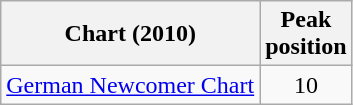<table class="wikitable sortable">
<tr>
<th>Chart (2010)</th>
<th>Peak<br>position</th>
</tr>
<tr>
<td><a href='#'>German Newcomer Chart</a></td>
<td style="text-align:center;">10</td>
</tr>
</table>
